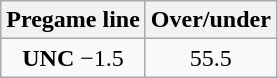<table class="wikitable">
<tr align="center">
<th style=>Pregame line</th>
<th style=>Over/under</th>
</tr>
<tr align="center">
<td><strong>UNC</strong> −1.5</td>
<td>55.5</td>
</tr>
</table>
